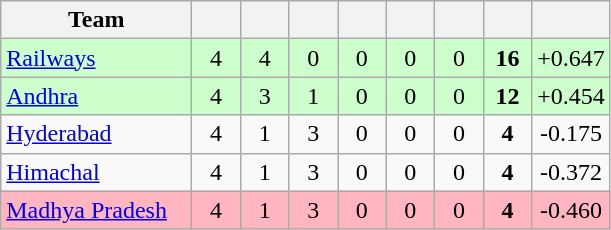<table class="wikitable" style="text-align:center">
<tr>
<th style="width:120px">Team</th>
<th style="width:25px"></th>
<th style="width:25px"></th>
<th style="width:25px"></th>
<th style="width:25px"></th>
<th style="width:25px"></th>
<th style="width:25px"></th>
<th style="width:25px"></th>
<th style="width:40px;"></th>
</tr>
<tr style="background:#cfc;">
<td style="text-align:left"><a href='#'>Railways</a></td>
<td>4</td>
<td>4</td>
<td>0</td>
<td>0</td>
<td>0</td>
<td>0</td>
<td><strong>16</strong></td>
<td>+0.647</td>
</tr>
<tr style="background:#cfc;">
<td style="text-align:left"><a href='#'>Andhra</a></td>
<td>4</td>
<td>3</td>
<td>1</td>
<td>0</td>
<td>0</td>
<td>0</td>
<td><strong>12</strong></td>
<td>+0.454</td>
</tr>
<tr>
<td style="text-align:left"><a href='#'>Hyderabad</a></td>
<td>4</td>
<td>1</td>
<td>3</td>
<td>0</td>
<td>0</td>
<td>0</td>
<td><strong>4</strong></td>
<td>-0.175</td>
</tr>
<tr>
<td style="text-align:left"><a href='#'>Himachal</a></td>
<td>4</td>
<td>1</td>
<td>3</td>
<td>0</td>
<td>0</td>
<td>0</td>
<td><strong>4</strong></td>
<td>-0.372</td>
</tr>
<tr style="background:lightpink;">
<td style="text-align:left"><a href='#'>Madhya Pradesh</a></td>
<td>4</td>
<td>1</td>
<td>3</td>
<td>0</td>
<td>0</td>
<td>0</td>
<td><strong>4</strong></td>
<td>-0.460</td>
</tr>
</table>
